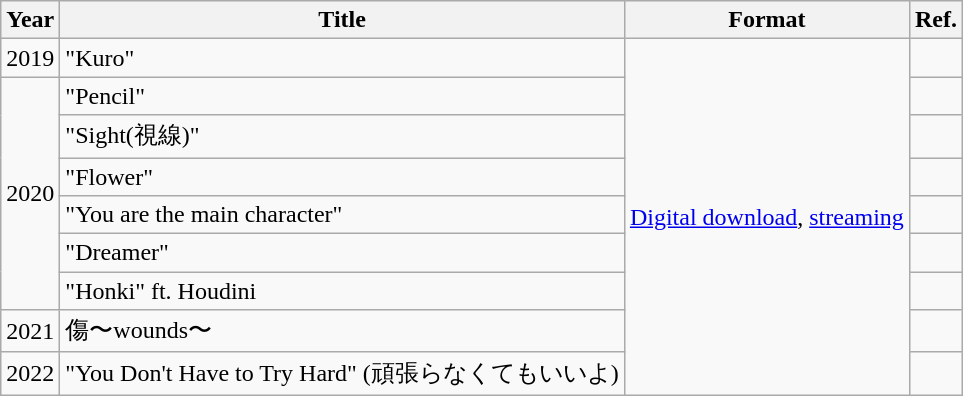<table class="wikitable plainrowheaders">
<tr>
<th>Year</th>
<th>Title</th>
<th>Format</th>
<th>Ref.</th>
</tr>
<tr>
<td>2019</td>
<td>"Kuro"</td>
<td rowspan="9"><a href='#'>Digital download</a>, <a href='#'>streaming</a></td>
<td></td>
</tr>
<tr>
<td rowspan="6">2020</td>
<td>"Pencil"</td>
<td></td>
</tr>
<tr>
<td>"Sight(視線)"</td>
<td></td>
</tr>
<tr>
<td>"Flower"</td>
<td></td>
</tr>
<tr>
<td>"You are the main character"</td>
<td></td>
</tr>
<tr>
<td>"Dreamer"</td>
<td></td>
</tr>
<tr>
<td>"Honki" ft. Houdini</td>
<td></td>
</tr>
<tr>
<td>2021</td>
<td>傷〜wounds〜</td>
<td></td>
</tr>
<tr>
<td>2022</td>
<td>"You Don't Have to Try Hard" (頑張らなくてもいいよ)</td>
<td></td>
</tr>
</table>
